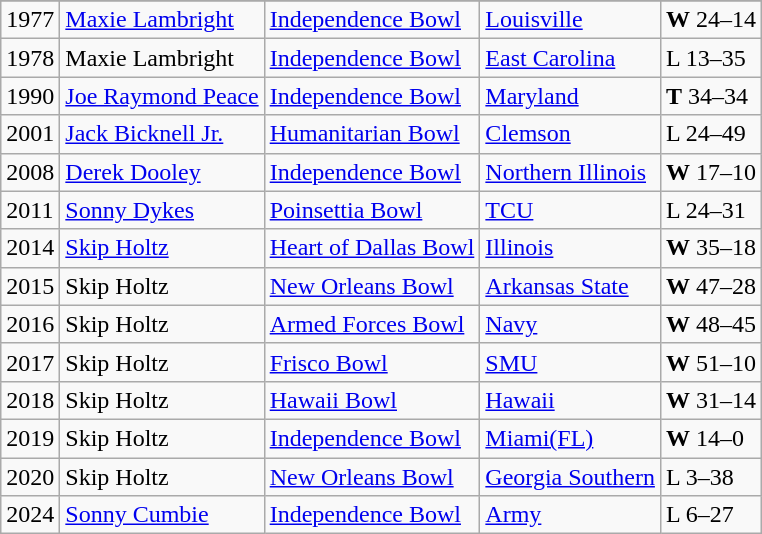<table class="wikitable">
<tr>
</tr>
<tr>
<td>1977</td>
<td><a href='#'>Maxie Lambright</a></td>
<td><a href='#'>Independence Bowl</a></td>
<td><a href='#'>Louisville</a></td>
<td><strong>W</strong> 24–14</td>
</tr>
<tr>
<td>1978</td>
<td>Maxie Lambright</td>
<td><a href='#'>Independence Bowl</a></td>
<td><a href='#'>East Carolina</a></td>
<td>L 13–35</td>
</tr>
<tr>
<td>1990</td>
<td><a href='#'>Joe Raymond Peace</a></td>
<td><a href='#'>Independence Bowl</a></td>
<td><a href='#'>Maryland</a></td>
<td><strong>T</strong> 34–34</td>
</tr>
<tr>
<td>2001</td>
<td><a href='#'>Jack Bicknell Jr.</a></td>
<td><a href='#'>Humanitarian Bowl</a></td>
<td><a href='#'>Clemson</a></td>
<td>L 24–49</td>
</tr>
<tr>
<td>2008</td>
<td><a href='#'>Derek Dooley</a></td>
<td><a href='#'>Independence Bowl</a></td>
<td><a href='#'>Northern Illinois</a></td>
<td><strong>W</strong> 17–10</td>
</tr>
<tr>
<td>2011</td>
<td><a href='#'>Sonny Dykes</a></td>
<td><a href='#'>Poinsettia Bowl</a></td>
<td><a href='#'>TCU</a></td>
<td>L 24–31</td>
</tr>
<tr>
<td>2014</td>
<td><a href='#'>Skip Holtz</a></td>
<td><a href='#'>Heart of Dallas Bowl</a></td>
<td><a href='#'>Illinois</a></td>
<td><strong>W</strong> 35–18</td>
</tr>
<tr>
<td>2015</td>
<td>Skip Holtz</td>
<td><a href='#'>New Orleans Bowl</a></td>
<td><a href='#'>Arkansas State</a></td>
<td><strong>W</strong> 47–28</td>
</tr>
<tr>
<td>2016</td>
<td>Skip Holtz</td>
<td><a href='#'>Armed Forces Bowl</a></td>
<td><a href='#'>Navy</a></td>
<td><strong>W</strong> 48–45</td>
</tr>
<tr>
<td>2017</td>
<td>Skip Holtz</td>
<td><a href='#'>Frisco Bowl</a></td>
<td><a href='#'>SMU</a></td>
<td><strong>W</strong> 51–10</td>
</tr>
<tr>
<td>2018</td>
<td>Skip Holtz</td>
<td><a href='#'>Hawaii Bowl</a></td>
<td><a href='#'>Hawaii</a></td>
<td><strong>W</strong> 31–14</td>
</tr>
<tr>
<td>2019</td>
<td>Skip Holtz</td>
<td><a href='#'>Independence Bowl</a></td>
<td><a href='#'>Miami(FL)</a></td>
<td><strong>W</strong> 14–0</td>
</tr>
<tr>
<td>2020</td>
<td>Skip Holtz</td>
<td><a href='#'>New Orleans Bowl</a></td>
<td><a href='#'>Georgia Southern</a></td>
<td>L 3–38</td>
</tr>
<tr>
<td>2024</td>
<td><a href='#'>Sonny Cumbie</a></td>
<td><a href='#'>Independence Bowl</a></td>
<td><a href='#'>Army</a></td>
<td>L 6–27</td>
</tr>
</table>
